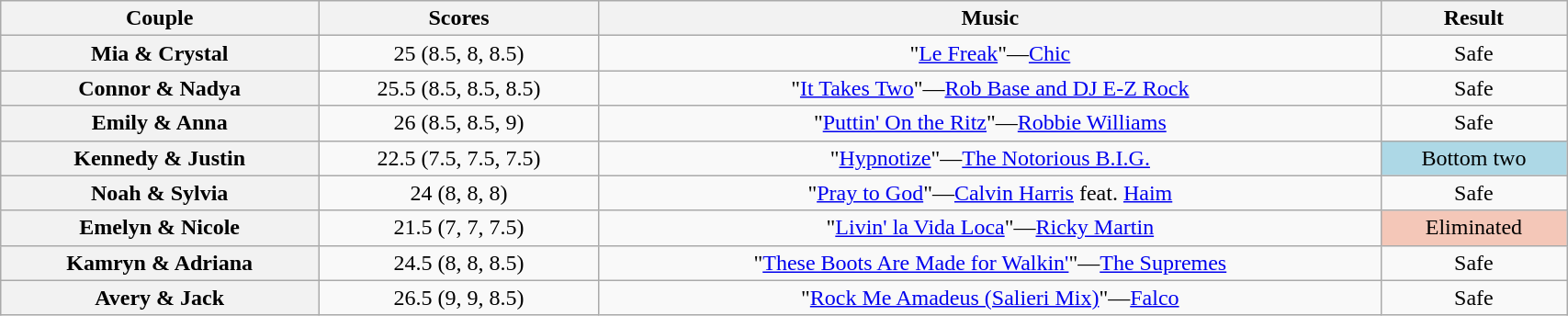<table class="wikitable sortable" style="text-align:center; width: 90%">
<tr>
<th scope="col">Couple</th>
<th scope="col">Scores</th>
<th scope="col" class="unsortable">Music</th>
<th scope="col" class="unsortable">Result</th>
</tr>
<tr>
<th scope="col">Mia & Crystal</th>
<td>25 (8.5, 8, 8.5)</td>
<td>"<a href='#'>Le Freak</a>"—<a href='#'>Chic</a></td>
<td>Safe</td>
</tr>
<tr>
<th scope="col">Connor & Nadya</th>
<td>25.5 (8.5, 8.5, 8.5)</td>
<td>"<a href='#'>It Takes Two</a>"—<a href='#'>Rob Base and DJ E-Z Rock</a></td>
<td>Safe</td>
</tr>
<tr>
<th scope="col">Emily & Anna</th>
<td>26 (8.5, 8.5, 9)</td>
<td>"<a href='#'>Puttin' On the Ritz</a>"—<a href='#'>Robbie Williams</a></td>
<td>Safe</td>
</tr>
<tr>
<th scope="col">Kennedy & Justin</th>
<td>22.5 (7.5, 7.5, 7.5)</td>
<td>"<a href='#'>Hypnotize</a>"—<a href='#'>The Notorious B.I.G.</a></td>
<td bgcolor="lightblue">Bottom two</td>
</tr>
<tr>
<th scope="col">Noah & Sylvia</th>
<td>24 (8, 8, 8)</td>
<td>"<a href='#'>Pray to God</a>"—<a href='#'>Calvin Harris</a> feat. <a href='#'>Haim</a></td>
<td>Safe</td>
</tr>
<tr>
<th scope="col">Emelyn & Nicole</th>
<td>21.5 (7, 7, 7.5)</td>
<td>"<a href='#'>Livin' la Vida Loca</a>"—<a href='#'>Ricky Martin</a></td>
<td bgcolor="f4c7b8">Eliminated</td>
</tr>
<tr>
<th scope="col">Kamryn & Adriana</th>
<td>24.5 (8, 8, 8.5)</td>
<td>"<a href='#'>These Boots Are Made for Walkin'</a>"—<a href='#'>The Supremes</a></td>
<td>Safe</td>
</tr>
<tr>
<th scope="col">Avery & Jack</th>
<td>26.5 (9, 9, 8.5)</td>
<td>"<a href='#'>Rock Me Amadeus (Salieri Mix)</a>"—<a href='#'>Falco</a></td>
<td>Safe</td>
</tr>
</table>
